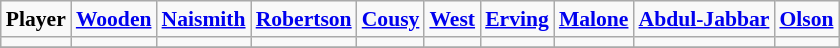<table class="wikitable" style="white-space:nowrap; font-size:90%;">
<tr>
<td><strong>Player</strong></td>
<td><strong><a href='#'>Wooden</a></strong></td>
<td><strong><a href='#'>Naismith</a></strong></td>
<td><strong><a href='#'>Robertson</a></strong></td>
<td><strong><a href='#'>Cousy</a></strong></td>
<td><strong><a href='#'>West</a></strong></td>
<td><strong><a href='#'>Erving</a></strong></td>
<td><strong><a href='#'>Malone</a></strong></td>
<td><strong><a href='#'>Abdul-Jabbar</a></strong></td>
<td><strong><a href='#'>Olson</a></strong></td>
</tr>
<tr>
<td></td>
<td></td>
<td></td>
<td></td>
<td></td>
<td></td>
<td></td>
<td></td>
<td></td>
<td></td>
</tr>
<tr>
</tr>
</table>
